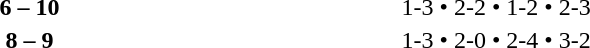<table>
<tr>
<th width=200></th>
<th width=80></th>
<th width=200></th>
<th width=220></th>
</tr>
<tr>
<td align=right></td>
<td align=center><strong>6 – 10</strong></td>
<td><strong></strong></td>
<td>1-3 • 2-2 • 1-2 • 2-3</td>
</tr>
<tr>
<td align=right></td>
<td align=center><strong>8 – 9</strong></td>
<td><strong></strong></td>
<td>1-3 • 2-0 • 2-4 • 3-2</td>
</tr>
</table>
